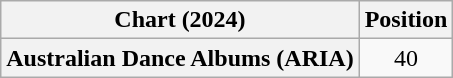<table class="wikitable plainrowheaders" style="text-align:center">
<tr>
<th scope="col">Chart (2024)</th>
<th scope="col">Position</th>
</tr>
<tr>
<th scope="row">Australian Dance Albums (ARIA)</th>
<td>40</td>
</tr>
</table>
